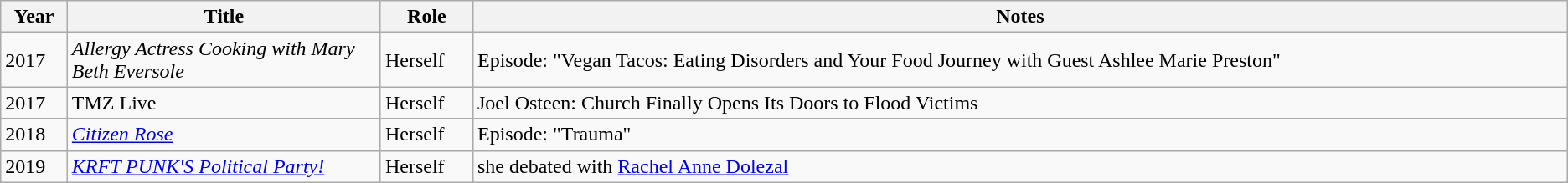<table class="wikitable sortable">
<tr>
<th>Year</th>
<th style="width:20%;">Title</th>
<th>Role</th>
<th class="unsortable">Notes</th>
</tr>
<tr>
<td>2017</td>
<td><em>Allergy Actress Cooking with Mary Beth Eversole</em></td>
<td>Herself</td>
<td>Episode: "Vegan Tacos: Eating Disorders and Your Food Journey with Guest Ashlee Marie Preston"</td>
</tr>
<tr>
<td>2017</td>
<td>TMZ Live</td>
<td>Herself</td>
<td>Joel Osteen: Church Finally Opens Its Doors to Flood Victims</td>
</tr>
<tr>
<td>2018</td>
<td><em><a href='#'>Citizen Rose</a></em></td>
<td>Herself</td>
<td>Episode: "Trauma"</td>
</tr>
<tr>
<td>2019</td>
<td><em><a href='#'>KRFT PUNK'S Political Party!</a></em></td>
<td>Herself</td>
<td>she debated with <a href='#'>Rachel Anne Dolezal</a></td>
</tr>
</table>
